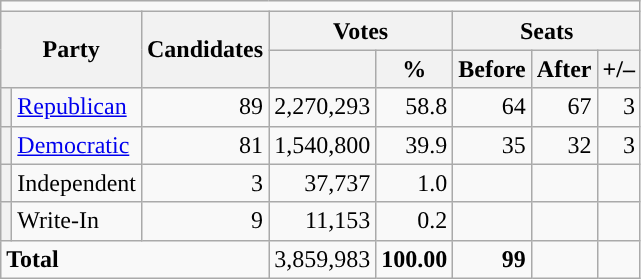<table class="wikitable">
<tr>
<td colspan=13 align=center></td>
</tr>
<tr>
<th rowspan="2" colspan="2">Party</th>
<th rowspan="2">Candidates</th>
<th colspan="2">Votes</th>
<th colspan="3">Seats</th>
</tr>
<tr>
<th></th>
<th>%</th>
<th>Before</th>
<th>After</th>
<th>+/–</th>
</tr>
<tr>
<th style="background-color:"></th>
<td><a href='#'>Republican</a></td>
<td align="right">89</td>
<td align="right">2,270,293</td>
<td align="right">58.8</td>
<td align="right" >64</td>
<td align="right" >67</td>
<td align="right"> 3</td>
</tr>
<tr>
<th style="background-color:"></th>
<td><a href='#'>Democratic</a></td>
<td align="right">81</td>
<td align="right">1,540,800</td>
<td align="right">39.9</td>
<td align="right">35</td>
<td align="right">32</td>
<td align="right"> 3</td>
</tr>
<tr>
<th></th>
<td>Independent</td>
<td align="right">3</td>
<td align="right">37,737</td>
<td align="right">1.0</td>
<td></td>
<td></td>
<td></td>
</tr>
<tr>
<th></th>
<td>Write-In</td>
<td align="right">9</td>
<td align="right">11,153</td>
<td align="right">0.2</td>
<td></td>
<td></td>
<td></td>
</tr>
<tr>
<td colspan="3" align="left"><strong>Total</strong></td>
<td align="right">3,859,983</td>
<td align="right"><strong>100.00</strong></td>
<td align="right"><strong>99</strong></td>
<td align="right"></td>
<td align="right"></td>
</tr>
</table>
